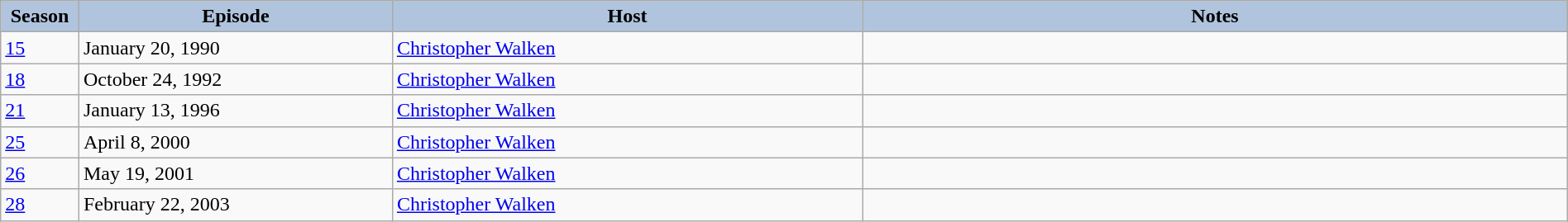<table class="wikitable" style="width:100%;">
<tr>
<th style="background:#B0C4DE;" width="5%">Season</th>
<th style="background:#B0C4DE;" width="20%">Episode</th>
<th style="background:#B0C4DE;" width="30%">Host</th>
<th style="background:#B0C4DE;" width="45%">Notes</th>
</tr>
<tr>
<td><a href='#'>15</a></td>
<td>January 20, 1990</td>
<td><a href='#'>Christopher Walken</a></td>
<td></td>
</tr>
<tr>
<td><a href='#'>18</a></td>
<td>October 24, 1992</td>
<td><a href='#'>Christopher Walken</a></td>
<td></td>
</tr>
<tr>
<td><a href='#'>21</a></td>
<td>January 13, 1996</td>
<td><a href='#'>Christopher Walken</a></td>
<td></td>
</tr>
<tr>
<td><a href='#'>25</a></td>
<td>April 8, 2000</td>
<td><a href='#'>Christopher Walken</a></td>
<td></td>
</tr>
<tr>
<td><a href='#'>26</a></td>
<td>May 19, 2001</td>
<td><a href='#'>Christopher Walken</a></td>
<td></td>
</tr>
<tr>
<td><a href='#'>28</a></td>
<td>February 22, 2003</td>
<td><a href='#'>Christopher Walken</a></td>
<td></td>
</tr>
</table>
